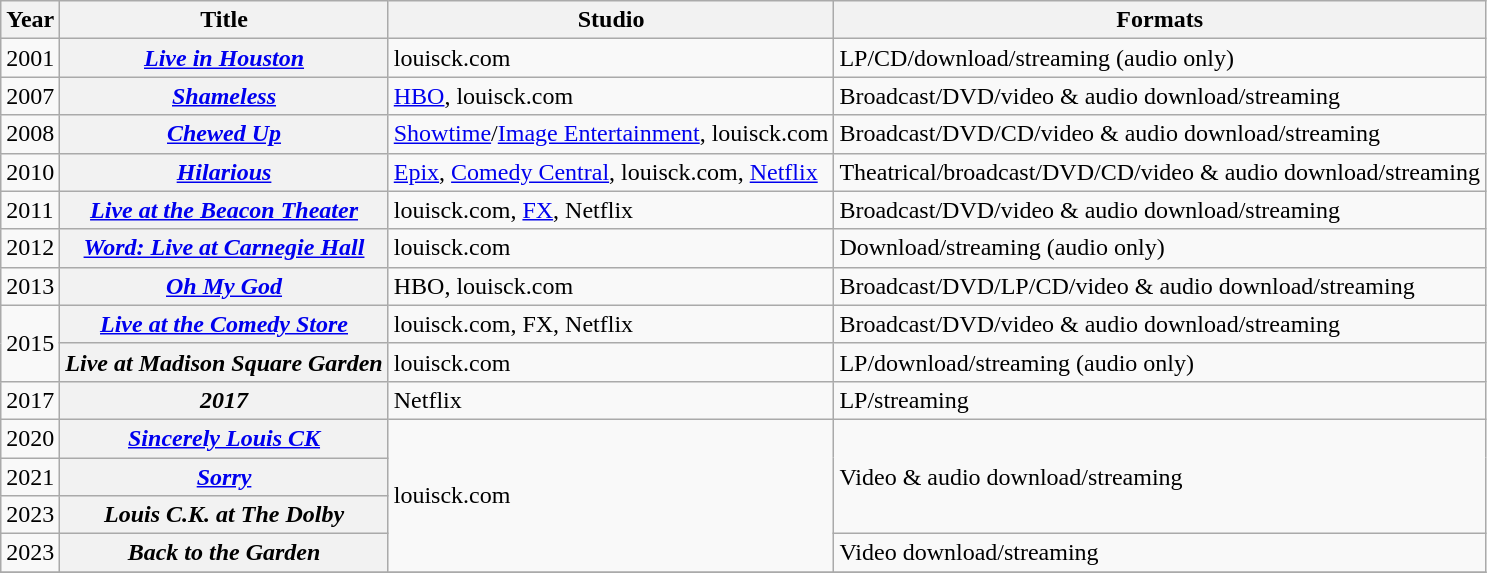<table class="wikitable plainrowheaders">
<tr>
<th scope="col">Year</th>
<th scope="col">Title</th>
<th scope="col">Studio</th>
<th scope="col">Formats</th>
</tr>
<tr>
<td>2001</td>
<th scope="row"><a href='#'><em>Live in Houston</em></a></th>
<td>louisck.com</td>
<td>LP/CD/download/streaming (audio only)</td>
</tr>
<tr>
<td>2007</td>
<th scope="row"><a href='#'><em>Shameless</em></a></th>
<td><a href='#'>HBO</a>, louisck.com</td>
<td>Broadcast/DVD/video & audio download/streaming</td>
</tr>
<tr>
<td>2008</td>
<th scope="row"><em><a href='#'>Chewed Up</a></em></th>
<td><a href='#'>Showtime</a>/<a href='#'>Image Entertainment</a>, louisck.com</td>
<td>Broadcast/DVD/CD/video & audio download/streaming</td>
</tr>
<tr>
<td>2010</td>
<th scope="row"><a href='#'><em>Hilarious</em></a></th>
<td><a href='#'>Epix</a>, <a href='#'>Comedy Central</a>, louisck.com, <a href='#'>Netflix</a></td>
<td>Theatrical/broadcast/DVD/CD/video & audio download/streaming</td>
</tr>
<tr>
<td>2011</td>
<th scope="row"><em><a href='#'>Live at the Beacon Theater</a></em></th>
<td>louisck.com, <a href='#'>FX</a>, Netflix</td>
<td>Broadcast/DVD/video & audio download/streaming</td>
</tr>
<tr>
<td>2012</td>
<th scope="row"><em><a href='#'>Word: Live at Carnegie Hall</a></em></th>
<td>louisck.com</td>
<td>Download/streaming (audio only)</td>
</tr>
<tr>
<td>2013</td>
<th scope="row"><a href='#'><em>Oh My God</em></a></th>
<td>HBO, louisck.com</td>
<td>Broadcast/DVD/LP/CD/video & audio download/streaming</td>
</tr>
<tr>
<td rowspan="2">2015</td>
<th scope="row"><em><a href='#'>Live at the Comedy Store</a></em></th>
<td>louisck.com, FX, Netflix</td>
<td>Broadcast/DVD/video & audio download/streaming</td>
</tr>
<tr>
<th scope="row"><em>Live at Madison Square Garden</em></th>
<td>louisck.com</td>
<td>LP/download/streaming (audio only)</td>
</tr>
<tr>
<td>2017</td>
<th scope="row"><em>2017</em></th>
<td>Netflix</td>
<td>LP/streaming</td>
</tr>
<tr>
<td>2020</td>
<th scope="row"><em><a href='#'>Sincerely Louis CK</a></em></th>
<td rowspan="4">louisck.com</td>
<td rowspan="3">Video & audio download/streaming</td>
</tr>
<tr>
<td>2021</td>
<th scope="row"><em><a href='#'>Sorry</a></em></th>
</tr>
<tr>
<td>2023</td>
<th scope="row"><em>Louis C.K. at The Dolby</em></th>
</tr>
<tr>
<td>2023</td>
<th scope="row"><em>Back to the Garden</em></th>
<td>Video download/streaming</td>
</tr>
<tr>
</tr>
</table>
